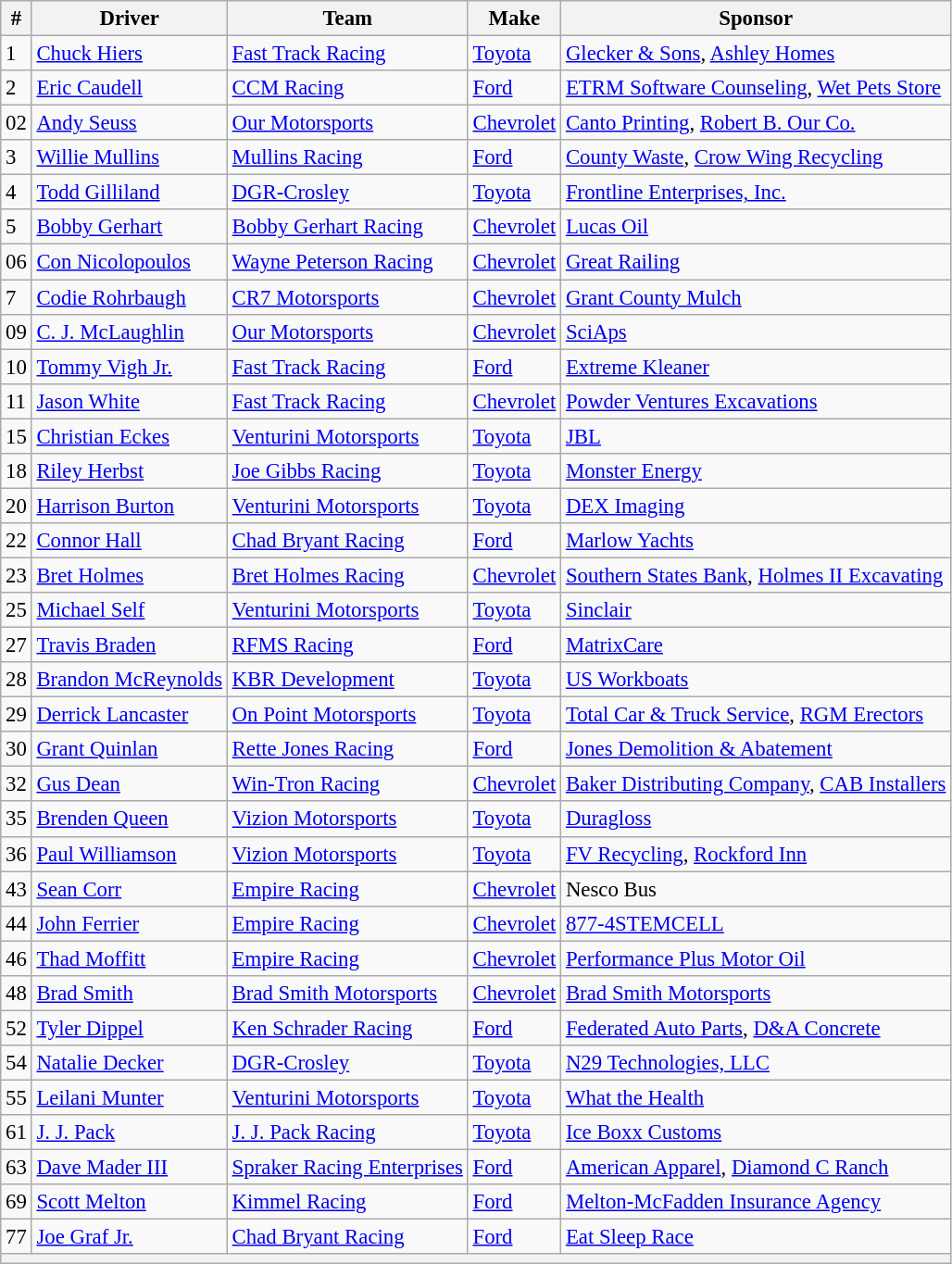<table class="wikitable" style="font-size:95%">
<tr>
<th>#</th>
<th>Driver</th>
<th>Team</th>
<th>Make</th>
<th>Sponsor</th>
</tr>
<tr>
<td>1</td>
<td><a href='#'>Chuck Hiers</a></td>
<td><a href='#'>Fast Track Racing</a></td>
<td><a href='#'>Toyota</a></td>
<td><a href='#'>Glecker & Sons</a>, <a href='#'>Ashley Homes</a></td>
</tr>
<tr>
<td>2</td>
<td><a href='#'>Eric Caudell</a></td>
<td><a href='#'>CCM Racing</a></td>
<td><a href='#'>Ford</a></td>
<td><a href='#'>ETRM Software Counseling</a>, <a href='#'>Wet Pets Store</a></td>
</tr>
<tr>
<td>02</td>
<td><a href='#'>Andy Seuss</a></td>
<td><a href='#'>Our Motorsports</a></td>
<td><a href='#'>Chevrolet</a></td>
<td><a href='#'>Canto Printing</a>, <a href='#'>Robert B. Our Co.</a></td>
</tr>
<tr>
<td>3</td>
<td><a href='#'>Willie Mullins</a></td>
<td><a href='#'>Mullins Racing</a></td>
<td><a href='#'>Ford</a></td>
<td><a href='#'>County Waste</a>, <a href='#'>Crow Wing Recycling</a></td>
</tr>
<tr>
<td>4</td>
<td><a href='#'>Todd Gilliland</a></td>
<td><a href='#'>DGR-Crosley</a></td>
<td><a href='#'>Toyota</a></td>
<td><a href='#'>Frontline Enterprises, Inc.</a></td>
</tr>
<tr>
<td>5</td>
<td><a href='#'>Bobby Gerhart</a></td>
<td><a href='#'>Bobby Gerhart Racing</a></td>
<td><a href='#'>Chevrolet</a></td>
<td><a href='#'>Lucas Oil</a></td>
</tr>
<tr>
<td>06</td>
<td><a href='#'>Con Nicolopoulos</a></td>
<td><a href='#'>Wayne Peterson Racing</a></td>
<td><a href='#'>Chevrolet</a></td>
<td><a href='#'>Great Railing</a></td>
</tr>
<tr>
<td>7</td>
<td><a href='#'>Codie Rohrbaugh</a></td>
<td><a href='#'>CR7 Motorsports</a></td>
<td><a href='#'>Chevrolet</a></td>
<td><a href='#'>Grant County Mulch</a></td>
</tr>
<tr>
<td>09</td>
<td><a href='#'>C. J. McLaughlin</a></td>
<td><a href='#'>Our Motorsports</a></td>
<td><a href='#'>Chevrolet</a></td>
<td><a href='#'>SciAps</a></td>
</tr>
<tr>
<td>10</td>
<td><a href='#'>Tommy Vigh Jr.</a></td>
<td><a href='#'>Fast Track Racing</a></td>
<td><a href='#'>Ford</a></td>
<td><a href='#'>Extreme Kleaner</a></td>
</tr>
<tr>
<td>11</td>
<td><a href='#'>Jason White</a></td>
<td><a href='#'>Fast Track Racing</a></td>
<td><a href='#'>Chevrolet</a></td>
<td><a href='#'>Powder Ventures Excavations</a></td>
</tr>
<tr>
<td>15</td>
<td><a href='#'>Christian Eckes</a></td>
<td><a href='#'>Venturini Motorsports</a></td>
<td><a href='#'>Toyota</a></td>
<td><a href='#'>JBL</a></td>
</tr>
<tr>
<td>18</td>
<td><a href='#'>Riley Herbst</a></td>
<td><a href='#'>Joe Gibbs Racing</a></td>
<td><a href='#'>Toyota</a></td>
<td><a href='#'>Monster Energy</a></td>
</tr>
<tr>
<td>20</td>
<td><a href='#'>Harrison Burton</a></td>
<td><a href='#'>Venturini Motorsports</a></td>
<td><a href='#'>Toyota</a></td>
<td><a href='#'>DEX Imaging</a></td>
</tr>
<tr>
<td>22</td>
<td><a href='#'>Connor Hall</a></td>
<td><a href='#'>Chad Bryant Racing</a></td>
<td><a href='#'>Ford</a></td>
<td><a href='#'>Marlow Yachts</a></td>
</tr>
<tr>
<td>23</td>
<td><a href='#'>Bret Holmes</a></td>
<td><a href='#'>Bret Holmes Racing</a></td>
<td><a href='#'>Chevrolet</a></td>
<td><a href='#'>Southern States Bank</a>, <a href='#'>Holmes II Excavating</a></td>
</tr>
<tr>
<td>25</td>
<td><a href='#'>Michael Self</a></td>
<td><a href='#'>Venturini Motorsports</a></td>
<td><a href='#'>Toyota</a></td>
<td><a href='#'>Sinclair</a></td>
</tr>
<tr>
<td>27</td>
<td><a href='#'>Travis Braden</a></td>
<td><a href='#'>RFMS Racing</a></td>
<td><a href='#'>Ford</a></td>
<td><a href='#'>MatrixCare</a></td>
</tr>
<tr>
<td>28</td>
<td><a href='#'>Brandon McReynolds</a></td>
<td><a href='#'>KBR Development</a></td>
<td><a href='#'>Toyota</a></td>
<td><a href='#'>US Workboats</a></td>
</tr>
<tr>
<td>29</td>
<td><a href='#'>Derrick Lancaster</a></td>
<td><a href='#'>On Point Motorsports</a></td>
<td><a href='#'>Toyota</a></td>
<td><a href='#'>Total Car & Truck Service</a>, <a href='#'>RGM Erectors</a></td>
</tr>
<tr>
<td>30</td>
<td><a href='#'>Grant Quinlan</a></td>
<td><a href='#'>Rette Jones Racing</a></td>
<td><a href='#'>Ford</a></td>
<td><a href='#'>Jones Demolition & Abatement</a></td>
</tr>
<tr>
<td>32</td>
<td><a href='#'>Gus Dean</a></td>
<td><a href='#'>Win-Tron Racing</a></td>
<td><a href='#'>Chevrolet</a></td>
<td><a href='#'>Baker Distributing Company</a>, <a href='#'>CAB Installers</a></td>
</tr>
<tr>
<td>35</td>
<td><a href='#'>Brenden Queen</a></td>
<td><a href='#'>Vizion Motorsports</a></td>
<td><a href='#'>Toyota</a></td>
<td><a href='#'>Duragloss</a></td>
</tr>
<tr>
<td>36</td>
<td><a href='#'>Paul Williamson</a></td>
<td><a href='#'>Vizion Motorsports</a></td>
<td><a href='#'>Toyota</a></td>
<td><a href='#'>FV Recycling</a>, <a href='#'>Rockford Inn</a></td>
</tr>
<tr>
<td>43</td>
<td><a href='#'>Sean Corr</a></td>
<td><a href='#'>Empire Racing</a></td>
<td><a href='#'>Chevrolet</a></td>
<td>Nesco Bus</td>
</tr>
<tr>
<td>44</td>
<td><a href='#'>John Ferrier</a></td>
<td><a href='#'>Empire Racing</a></td>
<td><a href='#'>Chevrolet</a></td>
<td><a href='#'>877-4STEMCELL</a></td>
</tr>
<tr>
<td>46</td>
<td><a href='#'>Thad Moffitt</a></td>
<td><a href='#'>Empire Racing</a></td>
<td><a href='#'>Chevrolet</a></td>
<td><a href='#'>Performance Plus Motor Oil</a></td>
</tr>
<tr>
<td>48</td>
<td><a href='#'>Brad Smith</a></td>
<td><a href='#'>Brad Smith Motorsports</a></td>
<td><a href='#'>Chevrolet</a></td>
<td><a href='#'>Brad Smith Motorsports</a></td>
</tr>
<tr>
<td>52</td>
<td><a href='#'>Tyler Dippel</a></td>
<td><a href='#'>Ken Schrader Racing</a></td>
<td><a href='#'>Ford</a></td>
<td><a href='#'>Federated Auto Parts</a>, <a href='#'>D&A Concrete</a></td>
</tr>
<tr>
<td>54</td>
<td><a href='#'>Natalie Decker</a></td>
<td><a href='#'>DGR-Crosley</a></td>
<td><a href='#'>Toyota</a></td>
<td><a href='#'>N29 Technologies, LLC</a></td>
</tr>
<tr>
<td>55</td>
<td><a href='#'>Leilani Munter</a></td>
<td><a href='#'>Venturini Motorsports</a></td>
<td><a href='#'>Toyota</a></td>
<td><a href='#'>What the Health</a></td>
</tr>
<tr>
<td>61</td>
<td><a href='#'>J. J. Pack</a></td>
<td><a href='#'>J. J. Pack Racing</a></td>
<td><a href='#'>Toyota</a></td>
<td><a href='#'>Ice Boxx Customs</a></td>
</tr>
<tr>
<td>63</td>
<td><a href='#'>Dave Mader III</a></td>
<td><a href='#'>Spraker Racing Enterprises</a></td>
<td><a href='#'>Ford</a></td>
<td><a href='#'>American Apparel</a>, <a href='#'>Diamond C Ranch</a></td>
</tr>
<tr>
<td>69</td>
<td><a href='#'>Scott Melton</a></td>
<td><a href='#'>Kimmel Racing</a></td>
<td><a href='#'>Ford</a></td>
<td><a href='#'>Melton-McFadden Insurance Agency</a></td>
</tr>
<tr>
<td>77</td>
<td><a href='#'>Joe Graf Jr.</a></td>
<td><a href='#'>Chad Bryant Racing</a></td>
<td><a href='#'>Ford</a></td>
<td><a href='#'>Eat Sleep Race</a></td>
</tr>
<tr>
<th colspan="5"></th>
</tr>
</table>
